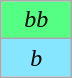<table class="wikitable" style="font-style:italic;text-align:center;">
<tr>
<td bgcolor="#55FF83" width="40">bb</td>
</tr>
<tr>
<td bgcolor="#87E6FF" width="40">b</td>
</tr>
</table>
